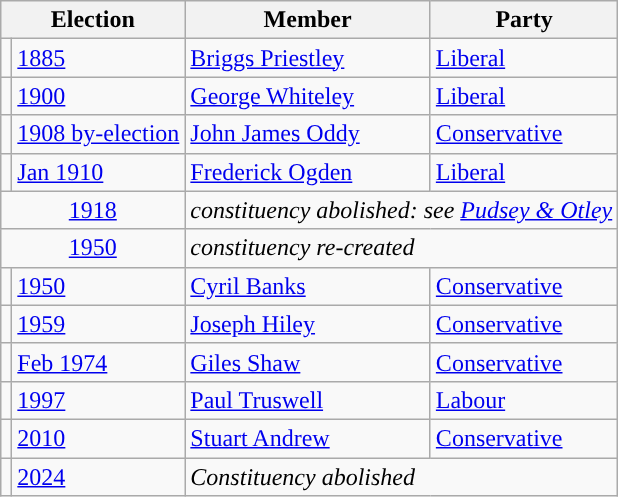<table class="wikitable">
<tr>
<th colspan="2">Election</th>
<th>Member</th>
<th>Party</th>
</tr>
<tr>
<td style="color:inherit;background-color: "></td>
<td><a href='#'>1885</a></td>
<td><a href='#'>Briggs Priestley</a></td>
<td><a href='#'>Liberal</a></td>
</tr>
<tr>
<td style="color:inherit;background-color: "></td>
<td><a href='#'>1900</a></td>
<td><a href='#'>George Whiteley</a></td>
<td><a href='#'>Liberal</a></td>
</tr>
<tr>
<td style="color:inherit;background-color: "></td>
<td><a href='#'>1908 by-election</a></td>
<td><a href='#'>John James Oddy</a></td>
<td><a href='#'>Conservative</a></td>
</tr>
<tr>
<td style="color:inherit;background-color: "></td>
<td><a href='#'>Jan 1910</a></td>
<td><a href='#'>Frederick Ogden</a></td>
<td><a href='#'>Liberal</a></td>
</tr>
<tr>
<td colspan="2" align="center"><a href='#'>1918</a></td>
<td colspan="2"><em>constituency abolished: see <a href='#'>Pudsey & Otley</a></em></td>
</tr>
<tr>
<td colspan="2" align="center"><a href='#'>1950</a></td>
<td colspan="2"><em>constituency re-created</em></td>
</tr>
<tr>
<td style="color:inherit;background-color: "></td>
<td><a href='#'>1950</a></td>
<td><a href='#'>Cyril Banks</a></td>
<td><a href='#'>Conservative</a></td>
</tr>
<tr>
<td style="color:inherit;background-color: "></td>
<td><a href='#'>1959</a></td>
<td><a href='#'>Joseph Hiley</a></td>
<td><a href='#'>Conservative</a></td>
</tr>
<tr>
<td style="color:inherit;background-color: "></td>
<td><a href='#'>Feb 1974</a></td>
<td><a href='#'>Giles Shaw</a></td>
<td><a href='#'>Conservative</a></td>
</tr>
<tr>
<td style="color:inherit;background-color: "></td>
<td><a href='#'>1997</a></td>
<td><a href='#'>Paul Truswell</a></td>
<td><a href='#'>Labour</a></td>
</tr>
<tr>
<td style="color:inherit;background-color: "></td>
<td><a href='#'>2010</a></td>
<td><a href='#'>Stuart Andrew</a></td>
<td><a href='#'>Conservative</a></td>
</tr>
<tr>
<td></td>
<td><a href='#'>2024</a></td>
<td colspan="2"><em>Constituency abolished</em></td>
</tr>
</table>
